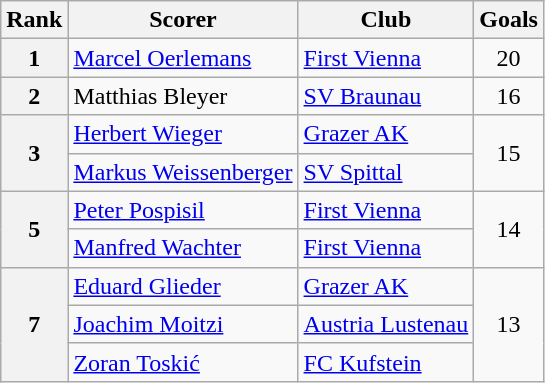<table class="wikitable" style="text-align:center">
<tr>
<th>Rank</th>
<th>Scorer</th>
<th>Club</th>
<th>Goals</th>
</tr>
<tr>
<th>1</th>
<td align="left"> <a href='#'>Marcel Oerlemans</a></td>
<td align="left"><a href='#'>First Vienna</a></td>
<td>20</td>
</tr>
<tr>
<th>2</th>
<td align="left"> Matthias Bleyer</td>
<td align="left"><a href='#'>SV Braunau</a></td>
<td>16</td>
</tr>
<tr>
<th rowspan="2">3</th>
<td align="left"> <a href='#'>Herbert Wieger</a></td>
<td align="left"><a href='#'>Grazer AK</a></td>
<td rowspan="2">15</td>
</tr>
<tr>
<td align="left"> <a href='#'>Markus Weissenberger</a></td>
<td align="left"><a href='#'>SV Spittal</a></td>
</tr>
<tr>
<th rowspan="2">5</th>
<td align="left"> <a href='#'>Peter Pospisil</a></td>
<td align="left"><a href='#'>First Vienna</a></td>
<td rowspan="2">14</td>
</tr>
<tr>
<td align="left"> <a href='#'>Manfred Wachter</a></td>
<td align="left"><a href='#'>First Vienna</a></td>
</tr>
<tr>
<th rowspan="3">7</th>
<td align="left"> <a href='#'>Eduard Glieder</a></td>
<td align="left"><a href='#'>Grazer AK</a></td>
<td rowspan="3">13</td>
</tr>
<tr>
<td align="left"> <a href='#'>Joachim Moitzi</a></td>
<td align="left"><a href='#'>Austria Lustenau</a></td>
</tr>
<tr>
<td align="left"> <a href='#'>Zoran Toskić</a></td>
<td align="left"><a href='#'>FC Kufstein</a></td>
</tr>
</table>
